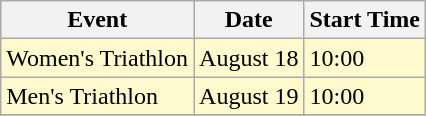<table class="wikitable">
<tr>
<th>Event</th>
<th>Date</th>
<th>Start Time</th>
</tr>
<tr>
<td style=background:lemonchiffon>Women's Triathlon</td>
<td style=background:lemonchiffon>August 18</td>
<td style=background:lemonchiffon>10:00</td>
</tr>
<tr>
<td style=background:lemonchiffon>Men's Triathlon</td>
<td style=background:lemonchiffon>August 19</td>
<td style=background:lemonchiffon>10:00</td>
</tr>
<tr>
</tr>
</table>
